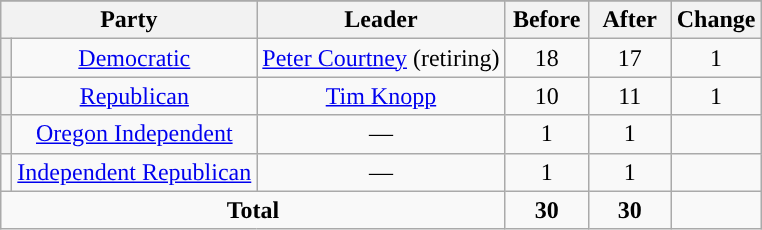<table class="wikitable" style="text-align:center;">
<tr>
</tr>
<tr>
<th colspan=2>Party</th>
<th>Leader</th>
<th style="width:3em">Before</th>
<th style="width:3em">After</th>
<th style="width:3em">Change</th>
</tr>
<tr>
<th style="background-color:"></th>
<td><a href='#'>Democratic</a></td>
<td><a href='#'>Peter Courtney</a> (retiring)</td>
<td>18</td>
<td>17</td>
<td>1</td>
</tr>
<tr>
<th style="background-color:"></th>
<td><a href='#'>Republican</a></td>
<td><a href='#'>Tim Knopp</a></td>
<td>10</td>
<td>11</td>
<td>1</td>
</tr>
<tr>
<th style="background-color:"></th>
<td><a href='#'>Oregon Independent</a></td>
<td>—</td>
<td>1</td>
<td>1</td>
<td></td>
</tr>
<tr>
<td style="background-color:"></td>
<td><a href='#'>Independent Republican</a></td>
<td>—</td>
<td>1</td>
<td>1</td>
<td></td>
</tr>
<tr>
<td colspan="3"><strong>Total</strong></td>
<td><strong>30</strong></td>
<td><strong>30</strong></td>
<td></td>
</tr>
</table>
